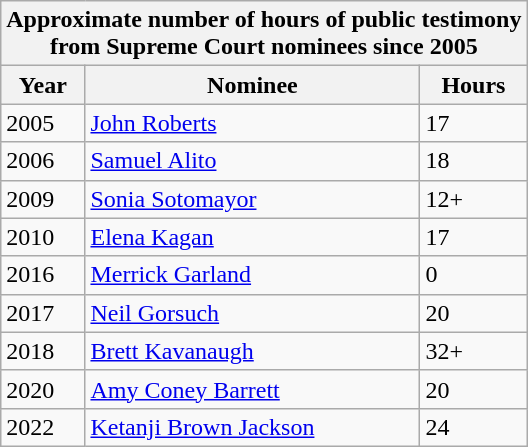<table class="wikitable">
<tr>
<th colspan="3">Approximate number of hours of public testimony<br>from Supreme Court nominees since 2005</th>
</tr>
<tr>
<th>Year</th>
<th>Nominee</th>
<th> Hours</th>
</tr>
<tr>
<td>2005</td>
<td><a href='#'>John Roberts</a> </td>
<td>17</td>
</tr>
<tr>
<td>2006</td>
<td><a href='#'>Samuel Alito</a></td>
<td>18</td>
</tr>
<tr>
<td>2009</td>
<td><a href='#'>Sonia Sotomayor</a></td>
<td>12+</td>
</tr>
<tr>
<td>2010</td>
<td><a href='#'>Elena Kagan</a></td>
<td>17</td>
</tr>
<tr>
<td>2016</td>
<td><a href='#'>Merrick Garland</a> </td>
<td>0</td>
</tr>
<tr>
<td>2017</td>
<td><a href='#'>Neil Gorsuch</a></td>
<td>20</td>
</tr>
<tr>
<td>2018</td>
<td><a href='#'>Brett Kavanaugh</a></td>
<td>32+</td>
</tr>
<tr>
<td>2020</td>
<td><a href='#'>Amy Coney Barrett</a></td>
<td>20</td>
</tr>
<tr>
<td>2022</td>
<td><a href='#'>Ketanji Brown Jackson</a></td>
<td>24</td>
</tr>
</table>
